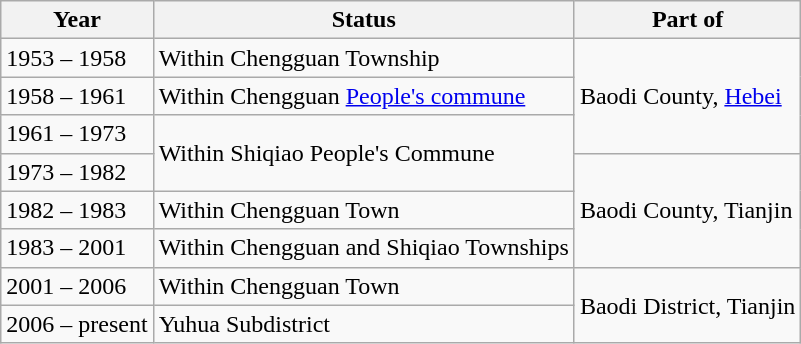<table class="wikitable">
<tr>
<th>Year</th>
<th>Status</th>
<th>Part of</th>
</tr>
<tr>
<td>1953 – 1958</td>
<td>Within Chengguan Township</td>
<td rowspan="3">Baodi County, <a href='#'>Hebei</a></td>
</tr>
<tr>
<td>1958 – 1961</td>
<td>Within Chengguan <a href='#'>People's commune</a></td>
</tr>
<tr>
<td>1961 – 1973</td>
<td rowspan="2">Within Shiqiao People's Commune</td>
</tr>
<tr>
<td>1973 – 1982</td>
<td rowspan="3">Baodi County, Tianjin</td>
</tr>
<tr>
<td>1982 – 1983</td>
<td>Within Chengguan Town</td>
</tr>
<tr>
<td>1983 – 2001</td>
<td>Within Chengguan and Shiqiao Townships</td>
</tr>
<tr>
<td>2001 – 2006</td>
<td>Within Chengguan Town</td>
<td rowspan="2">Baodi District, Tianjin</td>
</tr>
<tr>
<td>2006 – present</td>
<td>Yuhua Subdistrict</td>
</tr>
</table>
